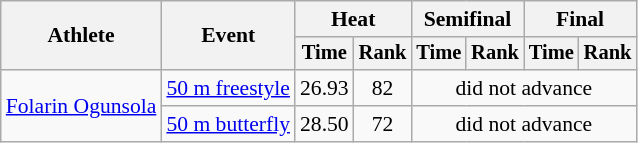<table class=wikitable style="font-size:90%">
<tr>
<th rowspan="2">Athlete</th>
<th rowspan="2">Event</th>
<th colspan="2">Heat</th>
<th colspan="2">Semifinal</th>
<th colspan="2">Final</th>
</tr>
<tr style="font-size:95%">
<th>Time</th>
<th>Rank</th>
<th>Time</th>
<th>Rank</th>
<th>Time</th>
<th>Rank</th>
</tr>
<tr align=center>
<td align=left rowspan=2><a href='#'>Folarin Ogunsola</a></td>
<td align=left><a href='#'>50 m freestyle</a></td>
<td>26.93</td>
<td>82</td>
<td colspan=4>did not advance</td>
</tr>
<tr align=center>
<td align=left><a href='#'>50 m butterfly</a></td>
<td>28.50</td>
<td>72</td>
<td colspan=4>did not advance</td>
</tr>
</table>
